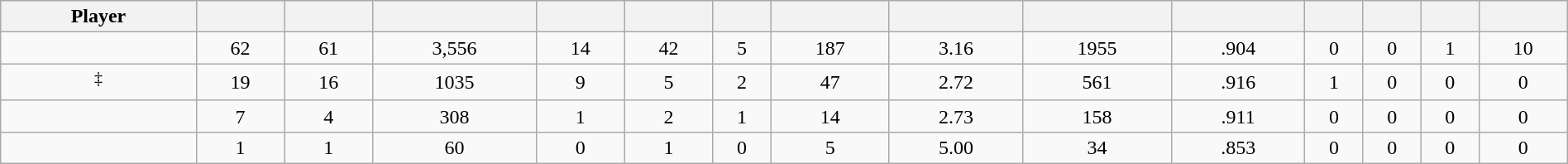<table class="wikitable sortable" style="width:100%; text-align:center;">
<tr style="text-align:center; background:#ddd;">
<th>Player</th>
<th></th>
<th></th>
<th></th>
<th></th>
<th></th>
<th></th>
<th></th>
<th></th>
<th></th>
<th></th>
<th></th>
<th></th>
<th></th>
<th></th>
</tr>
<tr>
<td style=white-space:nowrap></td>
<td>62</td>
<td>61</td>
<td>3,556</td>
<td>14</td>
<td>42</td>
<td>5</td>
<td>187</td>
<td>3.16</td>
<td>1955</td>
<td>.904</td>
<td>0</td>
<td>0</td>
<td>1</td>
<td>10</td>
</tr>
<tr>
<td style=white-space:nowrap><sup>‡</sup></td>
<td>19</td>
<td>16</td>
<td>1035</td>
<td>9</td>
<td>5</td>
<td>2</td>
<td>47</td>
<td>2.72</td>
<td>561</td>
<td>.916</td>
<td>1</td>
<td>0</td>
<td>0</td>
<td>0</td>
</tr>
<tr>
<td style=white-space:nowrap></td>
<td>7</td>
<td>4</td>
<td>308</td>
<td>1</td>
<td>2</td>
<td>1</td>
<td>14</td>
<td>2.73</td>
<td>158</td>
<td>.911</td>
<td>0</td>
<td>0</td>
<td>0</td>
<td>0</td>
</tr>
<tr>
<td style=white-space:nowrap></td>
<td>1</td>
<td>1</td>
<td>60</td>
<td>0</td>
<td>1</td>
<td>0</td>
<td>5</td>
<td>5.00</td>
<td>34</td>
<td>.853</td>
<td>0</td>
<td>0</td>
<td>0</td>
<td>0</td>
</tr>
</table>
